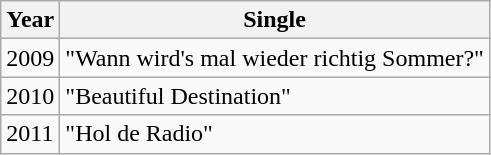<table class="wikitable">
<tr>
<th>Year</th>
<th>Single</th>
</tr>
<tr>
<td>2009</td>
<td>"Wann wird's mal wieder richtig Sommer?"</td>
</tr>
<tr>
<td>2010</td>
<td>"Beautiful Destination"</td>
</tr>
<tr>
<td>2011</td>
<td>"Hol de Radio"</td>
</tr>
</table>
